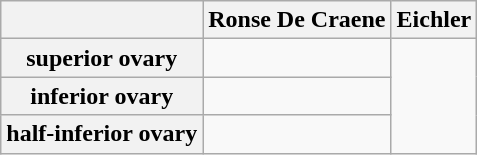<table class="wikitable">
<tr>
<th></th>
<th>Ronse De Craene</th>
<th>Eichler</th>
</tr>
<tr>
<th>superior ovary</th>
<td></td>
<td rowspan=3></td>
</tr>
<tr>
<th>inferior ovary</th>
<td></td>
</tr>
<tr>
<th>half-inferior ovary</th>
<td></td>
</tr>
</table>
